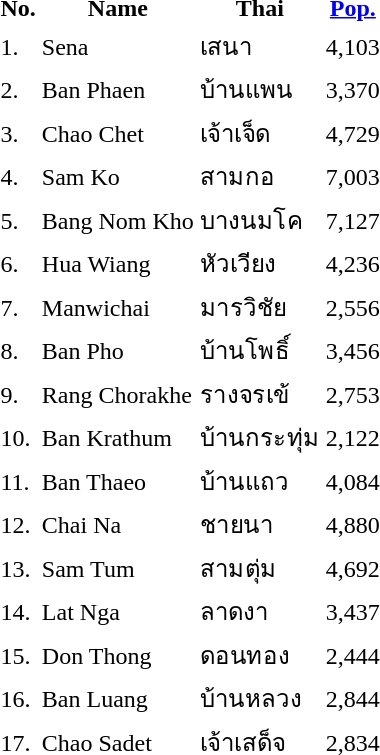<table>
<tr>
<th>No.</th>
<th>Name</th>
<th>Thai</th>
<th><a href='#'>Pop.</a></th>
</tr>
<tr>
<td>1.</td>
<td>Sena</td>
<td>เสนา</td>
<td>4,103</td>
</tr>
<tr>
<td>2.</td>
<td>Ban Phaen</td>
<td>บ้านแพน</td>
<td>3,370</td>
</tr>
<tr>
<td>3.</td>
<td>Chao Chet</td>
<td>เจ้าเจ็ด</td>
<td>4,729</td>
</tr>
<tr>
<td>4.</td>
<td>Sam Ko</td>
<td>สามกอ</td>
<td>7,003</td>
</tr>
<tr>
<td>5.</td>
<td>Bang Nom Kho</td>
<td>บางนมโค</td>
<td>7,127</td>
</tr>
<tr>
<td>6.</td>
<td>Hua Wiang</td>
<td>หัวเวียง</td>
<td>4,236</td>
</tr>
<tr>
<td>7.</td>
<td>Manwichai</td>
<td>มารวิชัย</td>
<td>2,556</td>
</tr>
<tr>
<td>8.</td>
<td>Ban Pho</td>
<td>บ้านโพธิ์</td>
<td>3,456</td>
</tr>
<tr>
<td>9.</td>
<td>Rang Chorakhe</td>
<td>รางจรเข้</td>
<td>2,753</td>
</tr>
<tr>
<td>10.</td>
<td>Ban Krathum</td>
<td>บ้านกระทุ่ม</td>
<td>2,122</td>
</tr>
<tr>
<td>11.</td>
<td>Ban Thaeo</td>
<td>บ้านแถว</td>
<td>4,084</td>
</tr>
<tr>
<td>12.</td>
<td>Chai Na</td>
<td>ชายนา</td>
<td>4,880</td>
</tr>
<tr>
<td>13.</td>
<td>Sam Tum</td>
<td>สามตุ่ม</td>
<td>4,692</td>
</tr>
<tr>
<td>14.</td>
<td>Lat Nga</td>
<td>ลาดงา</td>
<td>3,437</td>
</tr>
<tr>
<td>15.</td>
<td>Don Thong</td>
<td>ดอนทอง</td>
<td>2,444</td>
</tr>
<tr>
<td>16.</td>
<td>Ban Luang</td>
<td>บ้านหลวง</td>
<td>2,844</td>
</tr>
<tr>
<td>17.</td>
<td>Chao Sadet</td>
<td>เจ้าเสด็จ</td>
<td>2,834</td>
</tr>
</table>
